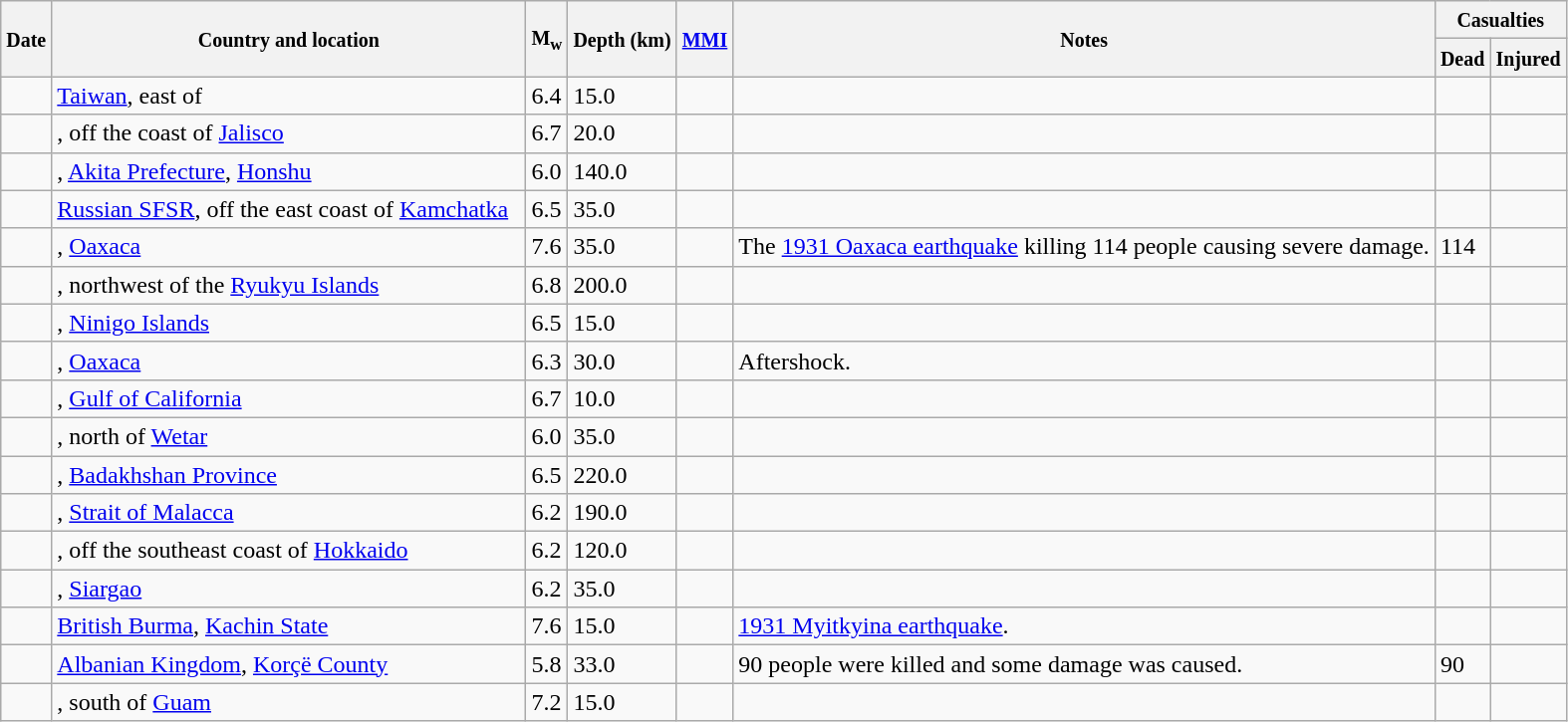<table class="wikitable sortable sort-under" style="border:1px black; margin-left:1em;">
<tr>
<th rowspan="2"><small>Date</small></th>
<th rowspan="2" style="width: 310px"><small>Country and location</small></th>
<th rowspan="2"><small>M<sub>w</sub></small></th>
<th rowspan="2"><small>Depth (km)</small></th>
<th rowspan="2"><small><a href='#'>MMI</a></small></th>
<th rowspan="2" class="unsortable"><small>Notes</small></th>
<th colspan="2"><small>Casualties</small></th>
</tr>
<tr>
<th><small>Dead</small></th>
<th><small>Injured</small></th>
</tr>
<tr>
<td></td>
<td> <a href='#'>Taiwan</a>, east of</td>
<td>6.4</td>
<td>15.0</td>
<td></td>
<td></td>
<td></td>
<td></td>
</tr>
<tr>
<td></td>
<td>, off the coast of <a href='#'>Jalisco</a></td>
<td>6.7</td>
<td>20.0</td>
<td></td>
<td></td>
<td></td>
<td></td>
</tr>
<tr>
<td></td>
<td>, <a href='#'>Akita Prefecture</a>, <a href='#'>Honshu</a></td>
<td>6.0</td>
<td>140.0</td>
<td></td>
<td></td>
<td></td>
<td></td>
</tr>
<tr>
<td></td>
<td> <a href='#'>Russian SFSR</a>, off the east coast of <a href='#'>Kamchatka</a></td>
<td>6.5</td>
<td>35.0</td>
<td></td>
<td></td>
<td></td>
<td></td>
</tr>
<tr>
<td></td>
<td>, <a href='#'>Oaxaca</a></td>
<td>7.6</td>
<td>35.0</td>
<td></td>
<td>The <a href='#'>1931 Oaxaca earthquake</a> killing 114 people causing severe damage.</td>
<td>114</td>
<td></td>
</tr>
<tr>
<td></td>
<td>, northwest of the <a href='#'>Ryukyu Islands</a></td>
<td>6.8</td>
<td>200.0</td>
<td></td>
<td></td>
<td></td>
<td></td>
</tr>
<tr>
<td></td>
<td>, <a href='#'>Ninigo Islands</a></td>
<td>6.5</td>
<td>15.0</td>
<td></td>
<td></td>
<td></td>
<td></td>
</tr>
<tr>
<td></td>
<td>, <a href='#'>Oaxaca</a></td>
<td>6.3</td>
<td>30.0</td>
<td></td>
<td>Aftershock.</td>
<td></td>
<td></td>
</tr>
<tr>
<td></td>
<td>, <a href='#'>Gulf of California</a></td>
<td>6.7</td>
<td>10.0</td>
<td></td>
<td></td>
<td></td>
<td></td>
</tr>
<tr>
<td></td>
<td>, north of <a href='#'>Wetar</a></td>
<td>6.0</td>
<td>35.0</td>
<td></td>
<td></td>
<td></td>
<td></td>
</tr>
<tr>
<td></td>
<td>, <a href='#'>Badakhshan Province</a></td>
<td>6.5</td>
<td>220.0</td>
<td></td>
<td></td>
<td></td>
<td></td>
</tr>
<tr>
<td></td>
<td>, <a href='#'>Strait of Malacca</a></td>
<td>6.2</td>
<td>190.0</td>
<td></td>
<td></td>
<td></td>
<td></td>
</tr>
<tr>
<td></td>
<td>, off the southeast coast of <a href='#'>Hokkaido</a></td>
<td>6.2</td>
<td>120.0</td>
<td></td>
<td></td>
<td></td>
<td></td>
</tr>
<tr>
<td></td>
<td>, <a href='#'>Siargao</a></td>
<td>6.2</td>
<td>35.0</td>
<td></td>
<td></td>
<td></td>
<td></td>
</tr>
<tr>
<td></td>
<td> <a href='#'>British Burma</a>, <a href='#'>Kachin State</a></td>
<td>7.6</td>
<td>15.0</td>
<td></td>
<td><a href='#'>1931 Myitkyina earthquake</a>.</td>
<td></td>
<td></td>
</tr>
<tr>
<td></td>
<td> <a href='#'>Albanian Kingdom</a>, <a href='#'>Korçë County</a></td>
<td>5.8</td>
<td>33.0</td>
<td></td>
<td>90 people were killed and some damage was caused.</td>
<td>90</td>
<td></td>
</tr>
<tr>
<td></td>
<td>, south of <a href='#'>Guam</a></td>
<td>7.2</td>
<td>15.0</td>
<td></td>
<td></td>
<td></td>
<td></td>
</tr>
</table>
